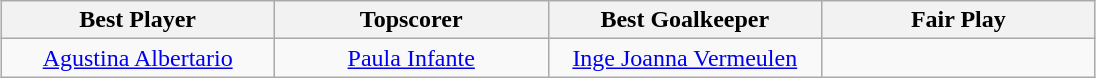<table class=wikitable style="text-align:center; margin:auto">
<tr>
<th style="width: 175px;">Best Player</th>
<th style="width: 175px;">Topscorer</th>
<th style="width: 175px;">Best Goalkeeper</th>
<th style="width: 175px;">Fair Play</th>
</tr>
<tr>
<td> <a href='#'>Agustina Albertario</a></td>
<td> <a href='#'>Paula Infante</a></td>
<td> <a href='#'>Inge Joanna Vermeulen</a></td>
<td></td>
</tr>
</table>
